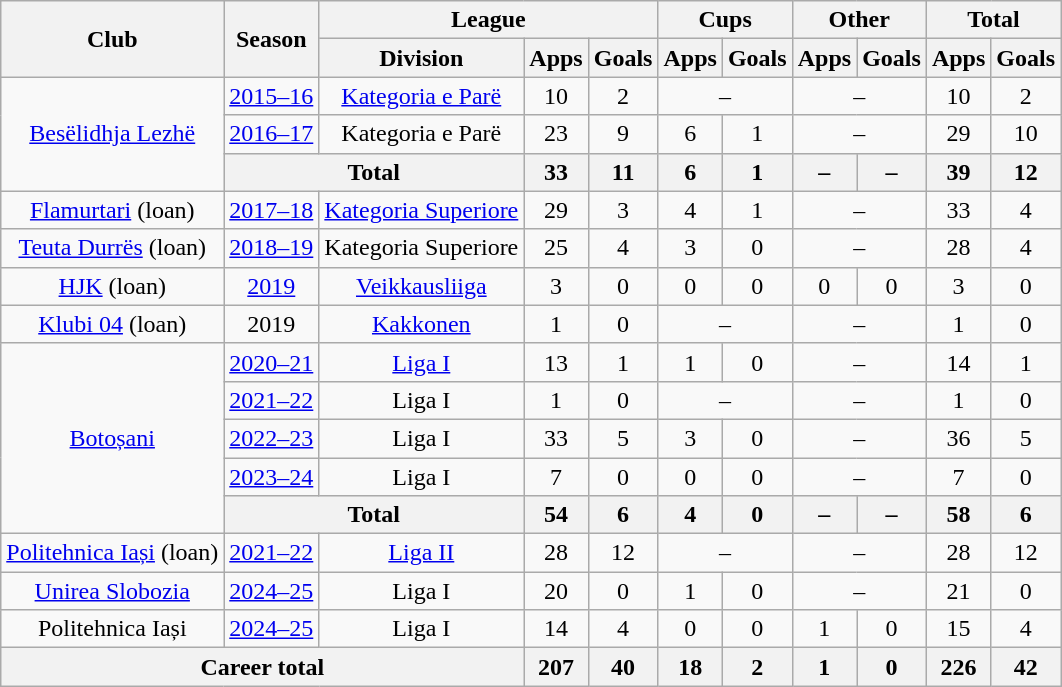<table class="wikitable" style="text-align:center">
<tr>
<th rowspan="2">Club</th>
<th rowspan="2">Season</th>
<th colspan="3">League</th>
<th colspan="2">Cups</th>
<th colspan="2">Other</th>
<th colspan="2">Total</th>
</tr>
<tr>
<th>Division</th>
<th>Apps</th>
<th>Goals</th>
<th>Apps</th>
<th>Goals</th>
<th>Apps</th>
<th>Goals</th>
<th>Apps</th>
<th>Goals</th>
</tr>
<tr>
<td rowspan="3"><a href='#'>Besëlidhja Lezhë</a></td>
<td><a href='#'>2015–16</a></td>
<td><a href='#'>Kategoria e Parë</a></td>
<td>10</td>
<td>2</td>
<td colspan="2">–</td>
<td colspan="2">–</td>
<td>10</td>
<td>2</td>
</tr>
<tr>
<td><a href='#'>2016–17</a></td>
<td>Kategoria e Parë</td>
<td>23</td>
<td>9</td>
<td>6</td>
<td>1</td>
<td colspan="2">–</td>
<td>29</td>
<td>10</td>
</tr>
<tr>
<th colspan="2">Total</th>
<th>33</th>
<th>11</th>
<th>6</th>
<th>1</th>
<th>–</th>
<th>–</th>
<th>39</th>
<th>12</th>
</tr>
<tr>
<td><a href='#'>Flamurtari</a> (loan)</td>
<td><a href='#'>2017–18</a></td>
<td><a href='#'>Kategoria Superiore</a></td>
<td>29</td>
<td>3</td>
<td>4</td>
<td>1</td>
<td colspan="2">–</td>
<td>33</td>
<td>4</td>
</tr>
<tr>
<td><a href='#'>Teuta Durrës</a> (loan)</td>
<td><a href='#'>2018–19</a></td>
<td>Kategoria Superiore</td>
<td>25</td>
<td>4</td>
<td>3</td>
<td>0</td>
<td colspan="2">–</td>
<td>28</td>
<td>4</td>
</tr>
<tr>
<td><a href='#'>HJK</a> (loan)</td>
<td><a href='#'>2019</a></td>
<td><a href='#'>Veikkausliiga</a></td>
<td>3</td>
<td>0</td>
<td>0</td>
<td>0</td>
<td>0</td>
<td>0</td>
<td>3</td>
<td>0</td>
</tr>
<tr>
<td><a href='#'>Klubi 04</a> (loan)</td>
<td>2019</td>
<td><a href='#'>Kakkonen</a></td>
<td>1</td>
<td>0</td>
<td colspan="2">–</td>
<td colspan="2">–</td>
<td>1</td>
<td>0</td>
</tr>
<tr>
<td rowspan="5"><a href='#'>Botoșani</a></td>
<td><a href='#'>2020–21</a></td>
<td><a href='#'>Liga I</a></td>
<td>13</td>
<td>1</td>
<td>1</td>
<td>0</td>
<td colspan="2">–</td>
<td>14</td>
<td>1</td>
</tr>
<tr>
<td><a href='#'>2021–22</a></td>
<td>Liga I</td>
<td>1</td>
<td>0</td>
<td colspan="2">–</td>
<td colspan="2">–</td>
<td>1</td>
<td>0</td>
</tr>
<tr>
<td><a href='#'>2022–23</a></td>
<td>Liga I</td>
<td>33</td>
<td>5</td>
<td>3</td>
<td>0</td>
<td colspan="2">–</td>
<td>36</td>
<td>5</td>
</tr>
<tr>
<td><a href='#'>2023–24</a></td>
<td>Liga I</td>
<td>7</td>
<td>0</td>
<td>0</td>
<td>0</td>
<td colspan="2">–</td>
<td>7</td>
<td>0</td>
</tr>
<tr>
<th colspan="2">Total</th>
<th>54</th>
<th>6</th>
<th>4</th>
<th>0</th>
<th>–</th>
<th>–</th>
<th>58</th>
<th>6</th>
</tr>
<tr>
<td><a href='#'>Politehnica Iași</a> (loan)</td>
<td><a href='#'>2021–22</a></td>
<td><a href='#'>Liga II</a></td>
<td>28</td>
<td>12</td>
<td colspan="2">–</td>
<td colspan="2">–</td>
<td>28</td>
<td>12</td>
</tr>
<tr>
<td><a href='#'>Unirea Slobozia</a></td>
<td><a href='#'>2024–25</a></td>
<td>Liga I</td>
<td>20</td>
<td>0</td>
<td>1</td>
<td>0</td>
<td colspan="2">–</td>
<td>21</td>
<td>0</td>
</tr>
<tr>
<td>Politehnica Iași</td>
<td><a href='#'>2024–25</a></td>
<td>Liga I</td>
<td>14</td>
<td>4</td>
<td>0</td>
<td>0</td>
<td>1</td>
<td>0</td>
<td>15</td>
<td>4</td>
</tr>
<tr>
<th colspan="3">Career total</th>
<th>207</th>
<th>40</th>
<th>18</th>
<th>2</th>
<th>1</th>
<th>0</th>
<th>226</th>
<th>42</th>
</tr>
</table>
